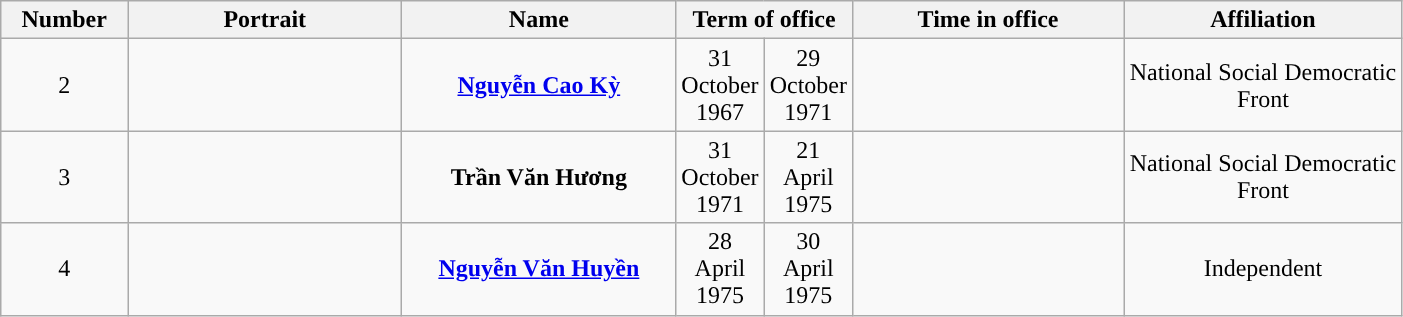<table class="wikitable" width="74%">
<tr>
<th scope="col" style="width:5em;">Number</th>
<th scope="col" style="width:12em;">Portrait</th>
<th scope="col" style="width:12em;">Name<br></th>
<th colspan="2" scope="col" style="width:12em;">Term of office</th>
<th scope="col" style="width:12em;">Time in office</th>
<th scope="col" style="width:12em;">Affiliation</th>
</tr>
<tr>
<td align="center" style="background: ">2</td>
<td align="center"></td>
<td align="center" scope="row" style="font-weight:normal;"><strong><a href='#'>Nguyễn Cao Kỳ</a></strong><br></td>
<td align="center">31 October 1967</td>
<td align="center">29 October 1971</td>
<td align="center"></td>
<td align="center">National Social Democratic Front</td>
</tr>
<tr>
<td align="center" style="background: ">3</td>
<td align="center"></td>
<td align="center" scope="row" style="font-weight:normal;"><strong>Trần Văn Hương</strong><br></td>
<td align="center">31 October 1971</td>
<td align="center">21 April 1975</td>
<td align="center"></td>
<td align="center">National Social Democratic Front</td>
</tr>
<tr>
<td align="center" style="background: ">4</td>
<td align="center"></td>
<td align="center" scope="row" style="font-weight:normal;"><strong><a href='#'>Nguyễn Văn Huyền</a></strong><br></td>
<td align="center">28 April 1975</td>
<td align="center">30 April 1975</td>
<td align="center"></td>
<td align="center">Independent</td>
</tr>
</table>
